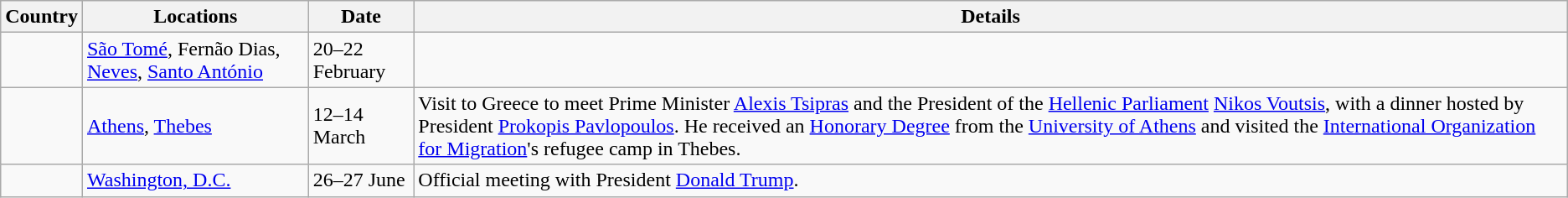<table class="wikitable">
<tr>
<th>Country</th>
<th>Locations</th>
<th>Date</th>
<th>Details</th>
</tr>
<tr>
<td></td>
<td><a href='#'>São Tomé</a>, Fernão Dias, <a href='#'>Neves</a>, <a href='#'>Santo António</a></td>
<td>20–22 February</td>
<td></td>
</tr>
<tr>
<td></td>
<td><a href='#'>Athens</a>, <a href='#'>Thebes</a></td>
<td>12–14 March</td>
<td>Visit to Greece to meet Prime Minister <a href='#'>Alexis Tsipras</a> and the President of the <a href='#'>Hellenic Parliament</a> <a href='#'>Nikos Voutsis</a>, with a dinner hosted by President <a href='#'>Prokopis Pavlopoulos</a>. He received an <a href='#'>Honorary Degree</a> from the <a href='#'>University of Athens</a> and visited the <a href='#'>International Organization for Migration</a>'s refugee camp in Thebes.</td>
</tr>
<tr>
<td></td>
<td><a href='#'>Washington, D.C.</a></td>
<td>26–27 June</td>
<td>Official meeting with President <a href='#'>Donald Trump</a>.</td>
</tr>
</table>
